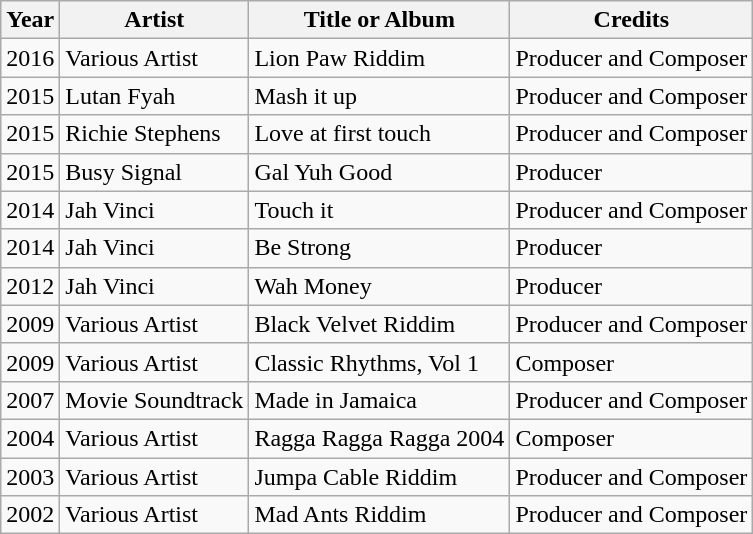<table class="wikitable">
<tr>
<th>Year</th>
<th>Artist</th>
<th>Title or Album</th>
<th>Credits</th>
</tr>
<tr>
<td>2016</td>
<td>Various Artist</td>
<td>Lion Paw Riddim</td>
<td>Producer and Composer</td>
</tr>
<tr>
<td>2015</td>
<td>Lutan Fyah</td>
<td>Mash it up</td>
<td>Producer and Composer</td>
</tr>
<tr>
<td>2015</td>
<td>Richie Stephens</td>
<td>Love at first touch</td>
<td>Producer and Composer</td>
</tr>
<tr>
<td>2015</td>
<td>Busy Signal</td>
<td>Gal Yuh Good</td>
<td>Producer</td>
</tr>
<tr>
<td>2014</td>
<td>Jah Vinci</td>
<td>Touch it</td>
<td>Producer and Composer</td>
</tr>
<tr>
<td>2014</td>
<td>Jah Vinci</td>
<td>Be Strong</td>
<td>Producer</td>
</tr>
<tr>
<td>2012</td>
<td>Jah Vinci</td>
<td>Wah Money</td>
<td>Producer</td>
</tr>
<tr>
<td>2009</td>
<td>Various Artist</td>
<td>Black Velvet Riddim</td>
<td>Producer and Composer</td>
</tr>
<tr>
<td>2009</td>
<td>Various Artist</td>
<td>Classic Rhythms, Vol 1</td>
<td>Composer</td>
</tr>
<tr>
<td>2007</td>
<td>Movie Soundtrack</td>
<td>Made in Jamaica</td>
<td>Producer and Composer</td>
</tr>
<tr>
<td>2004</td>
<td>Various Artist</td>
<td>Ragga Ragga Ragga 2004</td>
<td>Composer</td>
</tr>
<tr>
<td>2003</td>
<td>Various Artist</td>
<td>Jumpa Cable Riddim</td>
<td>Producer and Composer</td>
</tr>
<tr>
<td>2002</td>
<td>Various Artist</td>
<td>Mad Ants Riddim</td>
<td>Producer and Composer</td>
</tr>
</table>
